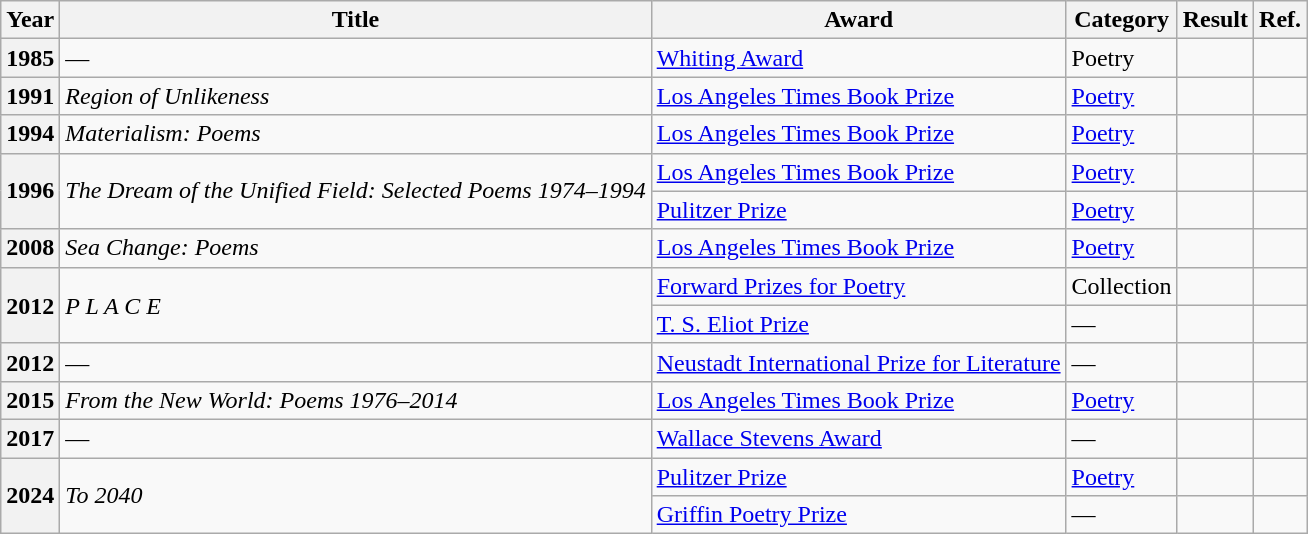<table class="wikitable sortable mw-collapsible">
<tr>
<th>Year</th>
<th>Title</th>
<th>Award</th>
<th>Category</th>
<th>Result</th>
<th>Ref.</th>
</tr>
<tr>
<th>1985</th>
<td>—</td>
<td><a href='#'>Whiting Award</a></td>
<td>Poetry</td>
<td></td>
<td></td>
</tr>
<tr>
<th>1991</th>
<td><em>Region of Unlikeness</em></td>
<td><a href='#'>Los Angeles Times Book Prize</a></td>
<td><a href='#'>Poetry</a></td>
<td></td>
<td></td>
</tr>
<tr>
<th>1994</th>
<td><em>Materialism: Poems</em></td>
<td><a href='#'>Los Angeles Times Book Prize</a></td>
<td><a href='#'>Poetry</a></td>
<td></td>
<td></td>
</tr>
<tr>
<th rowspan="2">1996</th>
<td rowspan="2"><em>The Dream of the Unified Field: Selected Poems 1974–1994</em></td>
<td><a href='#'>Los Angeles Times Book Prize</a></td>
<td><a href='#'>Poetry</a></td>
<td></td>
<td></td>
</tr>
<tr>
<td><a href='#'>Pulitzer Prize</a></td>
<td><a href='#'>Poetry</a></td>
<td></td>
<td></td>
</tr>
<tr>
<th>2008</th>
<td><em>Sea Change: Poems</em></td>
<td><a href='#'>Los Angeles Times Book Prize</a></td>
<td><a href='#'>Poetry</a></td>
<td></td>
<td></td>
</tr>
<tr>
<th rowspan="2">2012</th>
<td rowspan="2"><em>P L A C E</em></td>
<td><a href='#'>Forward Prizes for Poetry</a></td>
<td>Collection</td>
<td></td>
<td></td>
</tr>
<tr>
<td><a href='#'>T. S. Eliot Prize</a></td>
<td>—</td>
<td></td>
<td></td>
</tr>
<tr>
<th>2012</th>
<td>—</td>
<td><a href='#'>Neustadt International Prize for Literature</a></td>
<td>—</td>
<td></td>
<td></td>
</tr>
<tr>
<th>2015</th>
<td><em>From the New World: Poems 1976–2014</em></td>
<td><a href='#'>Los Angeles Times Book Prize</a></td>
<td><a href='#'>Poetry</a></td>
<td></td>
<td></td>
</tr>
<tr>
<th>2017</th>
<td>—</td>
<td><a href='#'>Wallace Stevens Award</a></td>
<td>—</td>
<td></td>
<td></td>
</tr>
<tr>
<th rowspan="2">2024</th>
<td rowspan="2"><em>To 2040</em></td>
<td><a href='#'>Pulitzer Prize</a></td>
<td><a href='#'>Poetry</a></td>
<td></td>
<td></td>
</tr>
<tr>
<td><a href='#'>Griffin Poetry Prize</a></td>
<td>—</td>
<td></td>
<td></td>
</tr>
</table>
